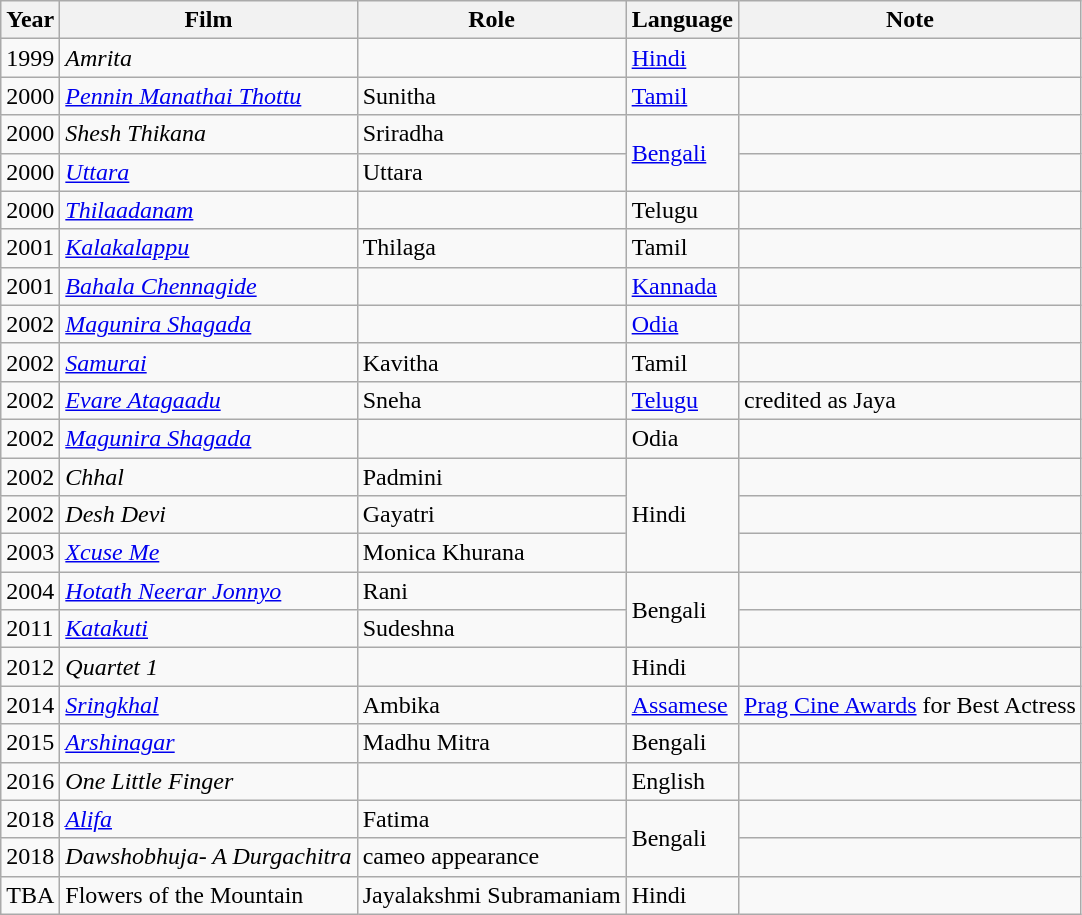<table class="wikitable sortable">
<tr>
<th>Year</th>
<th>Film</th>
<th>Role</th>
<th>Language</th>
<th>Note</th>
</tr>
<tr>
<td>1999</td>
<td><em>Amrita</em></td>
<td></td>
<td><a href='#'>Hindi</a></td>
<td></td>
</tr>
<tr>
<td>2000</td>
<td><em><a href='#'>Pennin Manathai Thottu</a></em></td>
<td>Sunitha</td>
<td><a href='#'>Tamil</a></td>
<td></td>
</tr>
<tr>
<td>2000</td>
<td><em>Shesh Thikana</em></td>
<td>Sriradha</td>
<td rowspan="2"><a href='#'>Bengali</a></td>
<td></td>
</tr>
<tr>
<td>2000</td>
<td><em><a href='#'>Uttara</a></em></td>
<td>Uttara</td>
<td></td>
</tr>
<tr>
<td>2000</td>
<td><em><a href='#'>Thilaadanam</a></em></td>
<td></td>
<td>Telugu</td>
<td></td>
</tr>
<tr>
<td>2001</td>
<td><em><a href='#'>Kalakalappu</a></em></td>
<td>Thilaga</td>
<td>Tamil</td>
<td></td>
</tr>
<tr>
<td>2001</td>
<td><em><a href='#'>Bahala Chennagide</a></em></td>
<td></td>
<td><a href='#'>Kannada</a></td>
<td></td>
</tr>
<tr>
<td>2002</td>
<td><em><a href='#'>Magunira Shagada</a></em></td>
<td></td>
<td><a href='#'>Odia</a></td>
<td></td>
</tr>
<tr>
<td>2002</td>
<td><em><a href='#'>Samurai</a></em></td>
<td>Kavitha</td>
<td>Tamil</td>
<td></td>
</tr>
<tr>
<td>2002</td>
<td><em><a href='#'>Evare Atagaadu</a></em></td>
<td>Sneha</td>
<td><a href='#'>Telugu</a></td>
<td>credited as Jaya</td>
</tr>
<tr>
<td>2002</td>
<td><em><a href='#'>Magunira Shagada</a></em></td>
<td></td>
<td>Odia</td>
<td></td>
</tr>
<tr>
<td>2002</td>
<td><em>Chhal</em></td>
<td>Padmini</td>
<td rowspan="3">Hindi</td>
<td></td>
</tr>
<tr>
<td>2002</td>
<td><em>Desh Devi</em></td>
<td>Gayatri</td>
<td></td>
</tr>
<tr>
<td>2003</td>
<td><em><a href='#'>Xcuse Me</a></em></td>
<td>Monica Khurana</td>
<td></td>
</tr>
<tr>
<td>2004</td>
<td><em><a href='#'>Hotath Neerar Jonnyo</a></em></td>
<td>Rani</td>
<td rowspan="2">Bengali</td>
<td></td>
</tr>
<tr>
<td>2011</td>
<td><em><a href='#'>Katakuti</a></em></td>
<td>Sudeshna</td>
<td></td>
</tr>
<tr>
<td>2012</td>
<td><em>Quartet 1</em></td>
<td></td>
<td>Hindi</td>
<td></td>
</tr>
<tr>
<td>2014</td>
<td><em><a href='#'>Sringkhal</a></em></td>
<td>Ambika</td>
<td><a href='#'>Assamese</a></td>
<td><a href='#'>Prag Cine Awards</a> for Best Actress</td>
</tr>
<tr>
<td>2015</td>
<td><em><a href='#'>Arshinagar</a></em></td>
<td>Madhu Mitra</td>
<td>Bengali</td>
<td></td>
</tr>
<tr>
<td>2016</td>
<td><em>One Little Finger</em></td>
<td></td>
<td>English</td>
<td></td>
</tr>
<tr>
<td>2018</td>
<td><em><a href='#'>Alifa</a></em></td>
<td>Fatima</td>
<td rowspan="2">Bengali</td>
<td></td>
</tr>
<tr>
<td>2018</td>
<td><em>Dawshobhuja- A Durgachitra</em></td>
<td>cameo appearance</td>
<td></td>
</tr>
<tr>
<td>TBA</td>
<td>Flowers of the Mountain</td>
<td>Jayalakshmi Subramaniam</td>
<td>Hindi</td>
<td></td>
</tr>
</table>
